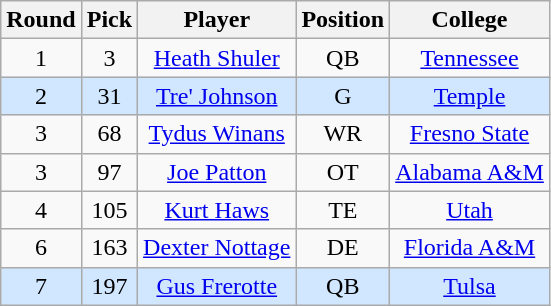<table class="wikitable sortable sortable"  style="text-align:center;">
<tr>
<th>Round</th>
<th>Pick</th>
<th>Player</th>
<th>Position</th>
<th>College</th>
</tr>
<tr>
<td>1</td>
<td>3</td>
<td><a href='#'>Heath Shuler</a></td>
<td>QB</td>
<td><a href='#'>Tennessee</a></td>
</tr>
<tr style="background:#d0e7ff;">
<td>2</td>
<td>31</td>
<td><a href='#'>Tre' Johnson</a></td>
<td>G</td>
<td><a href='#'>Temple</a></td>
</tr>
<tr>
<td>3</td>
<td>68</td>
<td><a href='#'>Tydus Winans</a></td>
<td>WR</td>
<td><a href='#'>Fresno State</a></td>
</tr>
<tr>
<td>3</td>
<td>97</td>
<td><a href='#'>Joe Patton</a></td>
<td>OT</td>
<td><a href='#'>Alabama A&M</a></td>
</tr>
<tr>
<td>4</td>
<td>105</td>
<td><a href='#'>Kurt Haws</a></td>
<td>TE</td>
<td><a href='#'>Utah</a></td>
</tr>
<tr>
<td>6</td>
<td>163</td>
<td><a href='#'>Dexter Nottage</a></td>
<td>DE</td>
<td><a href='#'>Florida A&M</a></td>
</tr>
<tr style="background:#d0e7ff;">
<td>7</td>
<td>197</td>
<td><a href='#'>Gus Frerotte</a></td>
<td>QB</td>
<td><a href='#'>Tulsa</a></td>
</tr>
</table>
